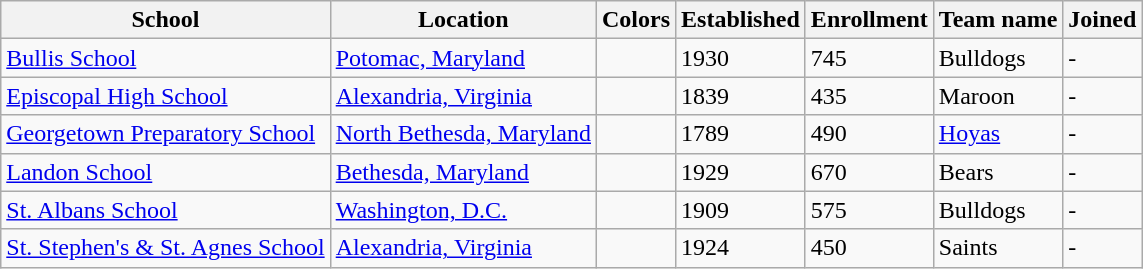<table class="wikitable">
<tr>
<th>School</th>
<th>Location</th>
<th>Colors</th>
<th>Established</th>
<th>Enrollment</th>
<th>Team name</th>
<th>Joined</th>
</tr>
<tr>
<td><a href='#'>Bullis School</a></td>
<td><a href='#'>Potomac, Maryland</a></td>
<td></td>
<td>1930</td>
<td>745</td>
<td>Bulldogs</td>
<td>-</td>
</tr>
<tr>
<td><a href='#'>Episcopal High School</a></td>
<td><a href='#'>Alexandria, Virginia</a></td>
<td></td>
<td>1839</td>
<td>435</td>
<td>Maroon</td>
<td>-</td>
</tr>
<tr>
<td><a href='#'>Georgetown Preparatory School</a></td>
<td><a href='#'>North Bethesda, Maryland</a></td>
<td></td>
<td>1789</td>
<td>490</td>
<td><a href='#'>Hoyas</a></td>
<td>-</td>
</tr>
<tr>
<td><a href='#'>Landon School</a></td>
<td><a href='#'>Bethesda, Maryland</a></td>
<td></td>
<td>1929</td>
<td>670</td>
<td>Bears</td>
<td>-</td>
</tr>
<tr>
<td><a href='#'>St. Albans School</a></td>
<td><a href='#'>Washington, D.C.</a></td>
<td></td>
<td>1909</td>
<td>575</td>
<td>Bulldogs</td>
<td>-</td>
</tr>
<tr>
<td><a href='#'>St. Stephen's & St. Agnes School</a></td>
<td><a href='#'>Alexandria, Virginia</a></td>
<td></td>
<td>1924</td>
<td>450</td>
<td>Saints</td>
<td>-</td>
</tr>
</table>
